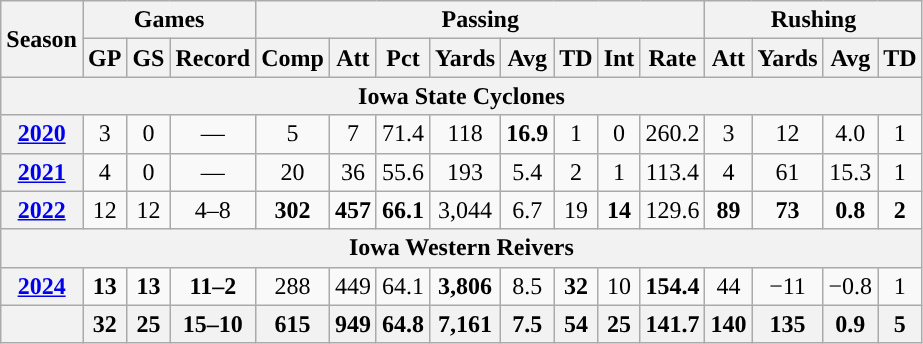<table class="wikitable" style="text-align:center;">
<tr>
<th rowspan="2">Season</th>
<th colspan="3">Games</th>
<th colspan="8">Passing</th>
<th colspan="4">Rushing</th>
</tr>
<tr>
<th>GP</th>
<th>GS</th>
<th>Record</th>
<th>Comp</th>
<th>Att</th>
<th>Pct</th>
<th>Yards</th>
<th>Avg</th>
<th>TD</th>
<th>Int</th>
<th>Rate</th>
<th>Att</th>
<th>Yards</th>
<th>Avg</th>
<th>TD</th>
</tr>
<tr>
<th colspan="16">Iowa State Cyclones</th>
</tr>
<tr>
<th><a href='#'>2020</a></th>
<td>3</td>
<td>0</td>
<td>—</td>
<td>5</td>
<td>7</td>
<td>71.4</td>
<td>118</td>
<td><strong>16.9</strong></td>
<td>1</td>
<td>0</td>
<td>260.2</td>
<td>3</td>
<td>12</td>
<td>4.0</td>
<td>1</td>
</tr>
<tr>
<th><a href='#'>2021</a></th>
<td>4</td>
<td>0</td>
<td>—</td>
<td>20</td>
<td>36</td>
<td>55.6</td>
<td>193</td>
<td>5.4</td>
<td>2</td>
<td>1</td>
<td>113.4</td>
<td>4</td>
<td>61</td>
<td>15.3</td>
<td>1</td>
</tr>
<tr>
<th><a href='#'>2022</a></th>
<td>12</td>
<td>12</td>
<td>4–8</td>
<td><strong>302</strong></td>
<td><strong>457</strong></td>
<td><strong>66.1</strong></td>
<td>3,044</td>
<td>6.7</td>
<td>19</td>
<td><strong>14</strong></td>
<td>129.6</td>
<td><strong>89</strong></td>
<td><strong>73</strong></td>
<td><strong>0.8</strong></td>
<td><strong>2</strong></td>
</tr>
<tr>
<th colspan="16">Iowa Western Reivers</th>
</tr>
<tr>
<th><a href='#'>2024</a></th>
<td><strong>13</strong></td>
<td><strong>13</strong></td>
<td><strong>11–2</strong></td>
<td>288</td>
<td>449</td>
<td>64.1</td>
<td><strong>3,806</strong></td>
<td>8.5</td>
<td><strong>32</strong></td>
<td>10</td>
<td><strong>154.4</strong></td>
<td>44</td>
<td>−11</td>
<td>−0.8</td>
<td>1</td>
</tr>
<tr>
<th></th>
<th>32</th>
<th>25</th>
<th>15–10</th>
<th>615</th>
<th>949</th>
<th>64.8</th>
<th>7,161</th>
<th>7.5</th>
<th>54</th>
<th>25</th>
<th>141.7</th>
<th>140</th>
<th>135</th>
<th>0.9</th>
<th>5</th>
</tr>
</table>
